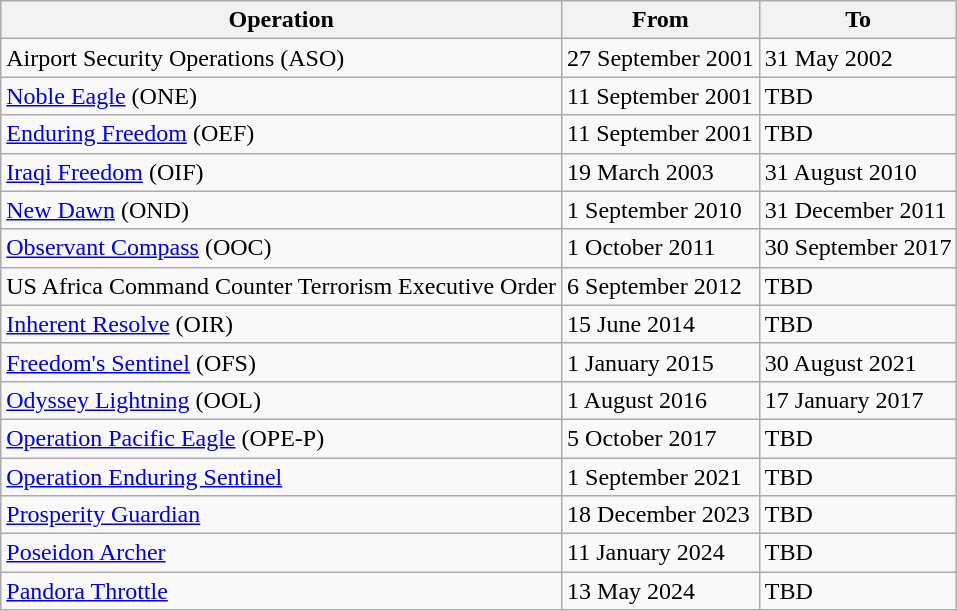<table class="wikitable">
<tr>
<th>Operation</th>
<th>From</th>
<th>To</th>
</tr>
<tr>
<td>Airport Security Operations (ASO)</td>
<td>27 September 2001</td>
<td>31 May 2002</td>
</tr>
<tr>
<td><a href='#'>Noble Eagle</a> (ONE)</td>
<td>11 September 2001</td>
<td>TBD</td>
</tr>
<tr>
<td><a href='#'>Enduring Freedom</a> (OEF)</td>
<td>11 September 2001</td>
<td>TBD</td>
</tr>
<tr>
<td><a href='#'>Iraqi Freedom</a> (OIF)</td>
<td>19 March 2003</td>
<td>31 August 2010</td>
</tr>
<tr>
<td><a href='#'>New Dawn</a> (OND)</td>
<td>1 September 2010</td>
<td>31 December 2011</td>
</tr>
<tr>
<td><a href='#'>Observant Compass</a> (OOC)</td>
<td>1 October 2011</td>
<td>30 September 2017</td>
</tr>
<tr>
<td>US Africa Command Counter Terrorism Executive Order</td>
<td>6 September 2012</td>
<td>TBD</td>
</tr>
<tr>
<td><a href='#'>Inherent Resolve</a> (OIR)</td>
<td>15 June 2014</td>
<td>TBD</td>
</tr>
<tr>
<td><a href='#'>Freedom's Sentinel</a> (OFS)</td>
<td>1 January 2015</td>
<td>30 August 2021</td>
</tr>
<tr>
<td><a href='#'>Odyssey Lightning</a> (OOL)</td>
<td>1 August 2016</td>
<td>17 January 2017</td>
</tr>
<tr>
<td><a href='#'>Operation Pacific Eagle</a> (OPE-P)</td>
<td>5 October 2017</td>
<td>TBD</td>
</tr>
<tr>
<td><a href='#'>Operation Enduring Sentinel</a></td>
<td>1 September 2021</td>
<td>TBD</td>
</tr>
<tr>
<td><a href='#'>Prosperity Guardian</a></td>
<td>18 December 2023</td>
<td>TBD</td>
</tr>
<tr>
<td><a href='#'>Poseidon Archer</a></td>
<td>11 January 2024</td>
<td>TBD</td>
</tr>
<tr>
<td><a href='#'>Pandora Throttle</a></td>
<td>13 May 2024</td>
<td>TBD</td>
</tr>
</table>
